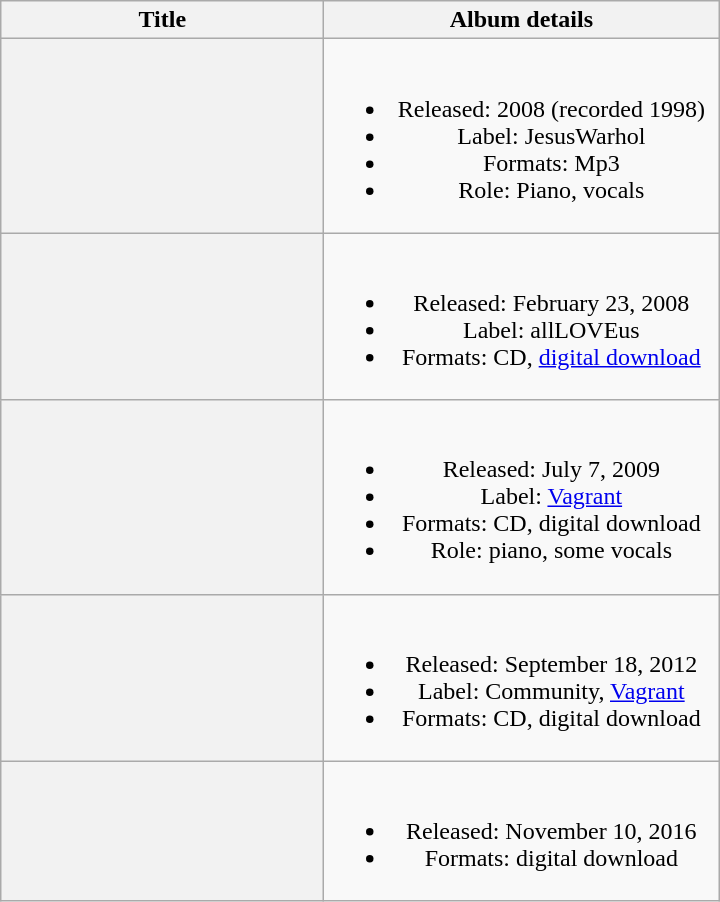<table class="wikitable plainrowheaders" style="text-align:center;">
<tr>
<th scope="col" style="width:13em;">Title</th>
<th scope="col" style="width:16em;">Album details</th>
</tr>
<tr>
<th scope="row;" style="text-align:center;"></th>
<td><br><ul><li>Released: 2008 (recorded 1998)</li><li>Label: JesusWarhol</li><li>Formats: Mp3</li><li>Role: Piano, vocals</li></ul></td>
</tr>
<tr>
<th scope="row;" style="text-align:center;"></th>
<td><br><ul><li>Released: February 23, 2008</li><li>Label: allLOVEus</li><li>Formats: CD, <a href='#'>digital download</a></li></ul></td>
</tr>
<tr>
<th scope="row;" style="text-align:center;"></th>
<td><br><ul><li>Released: July 7, 2009</li><li>Label:  <a href='#'>Vagrant</a></li><li>Formats: CD, digital download</li><li>Role: piano, some vocals</li></ul></td>
</tr>
<tr>
<th scope="row;" style="text-align:center;"></th>
<td><br><ul><li>Released: September 18, 2012</li><li>Label: Community, <a href='#'>Vagrant</a></li><li>Formats: CD, digital download</li></ul></td>
</tr>
<tr>
<th scope="row;" style="text-align:center;"></th>
<td><br><ul><li>Released: November 10, 2016</li><li>Formats: digital download</li></ul></td>
</tr>
</table>
